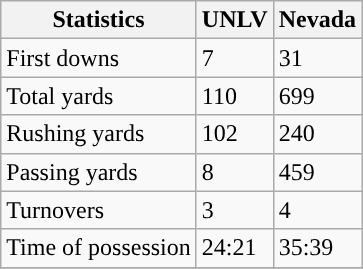<table class="wikitable">
<tr>
<th>Statistics</th>
<th>UNLV</th>
<th>Nevada</th>
</tr>
<tr>
<td>First downs</td>
<td>7</td>
<td>31</td>
</tr>
<tr>
<td>Total yards</td>
<td>110</td>
<td>699</td>
</tr>
<tr>
<td>Rushing yards</td>
<td>102</td>
<td>240</td>
</tr>
<tr>
<td>Passing yards</td>
<td>8</td>
<td>459</td>
</tr>
<tr>
<td>Turnovers</td>
<td>3</td>
<td>4</td>
</tr>
<tr>
<td>Time of possession</td>
<td>24:21</td>
<td>35:39</td>
</tr>
<tr>
</tr>
</table>
